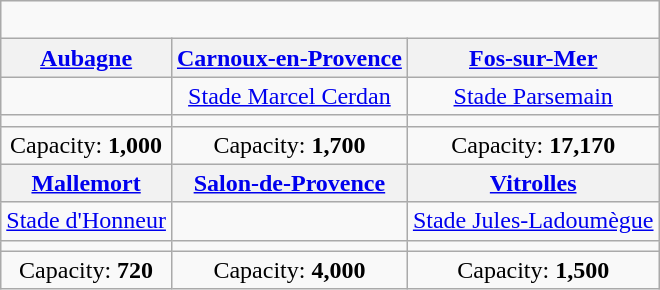<table class="wikitable" style="text-align:center">
<tr>
<td colspan=3><br></td>
</tr>
<tr>
<th><a href='#'>Aubagne</a></th>
<th><a href='#'>Carnoux-en-Provence</a></th>
<th><a href='#'>Fos-sur-Mer</a></th>
</tr>
<tr>
<td></td>
<td><a href='#'>Stade Marcel Cerdan</a></td>
<td><a href='#'>Stade Parsemain</a></td>
</tr>
<tr>
<td></td>
<td></td>
<td></td>
</tr>
<tr>
<td>Capacity: <strong>1,000</strong></td>
<td>Capacity: <strong>1,700</strong></td>
<td>Capacity: <strong>17,170</strong></td>
</tr>
<tr>
<th><a href='#'>Mallemort</a></th>
<th><a href='#'>Salon-de-Provence</a></th>
<th><a href='#'>Vitrolles</a></th>
</tr>
<tr>
<td><a href='#'>Stade d'Honneur</a></td>
<td></td>
<td><a href='#'>Stade Jules-Ladoumègue</a></td>
</tr>
<tr>
<td></td>
<td></td>
<td></td>
</tr>
<tr>
<td>Capacity: <strong>720</strong></td>
<td>Capacity: <strong>4,000</strong></td>
<td>Capacity: <strong>1,500</strong></td>
</tr>
</table>
